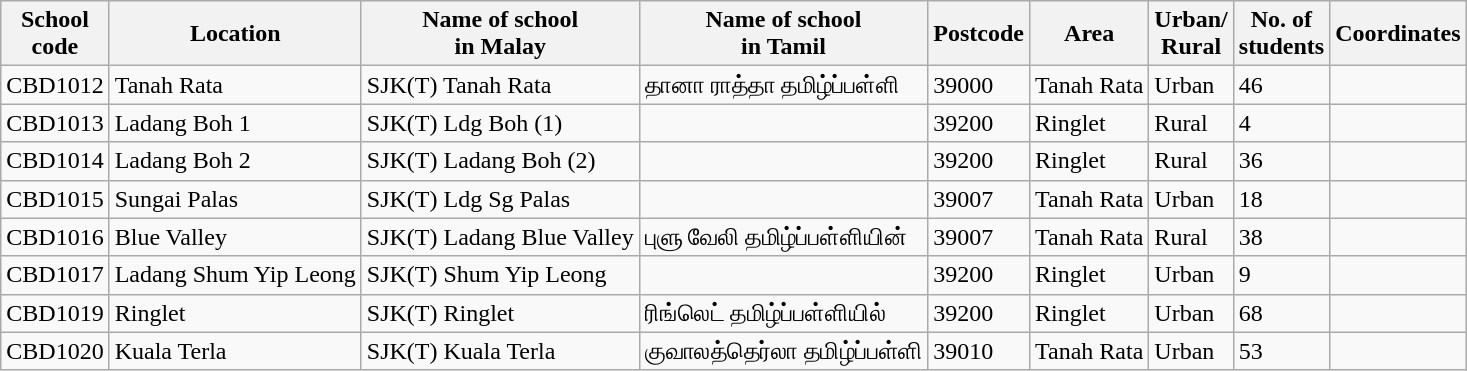<table class="wikitable sortable">
<tr>
<th>School<br>code</th>
<th>Location</th>
<th>Name of school<br>in Malay</th>
<th>Name of school<br>in Tamil</th>
<th>Postcode</th>
<th>Area</th>
<th>Urban/<br>Rural</th>
<th>No. of<br>students</th>
<th>Coordinates</th>
</tr>
<tr>
<td>CBD1012</td>
<td>Tanah Rata</td>
<td>SJK(T) Tanah Rata</td>
<td>தானா ராத்தா தமிழ்ப்பள்ளி</td>
<td>39000</td>
<td>Tanah Rata</td>
<td>Urban</td>
<td>46</td>
<td></td>
</tr>
<tr>
<td>CBD1013</td>
<td>Ladang Boh 1</td>
<td>SJK(T) Ldg Boh (1)</td>
<td></td>
<td>39200</td>
<td>Ringlet</td>
<td>Rural</td>
<td>4</td>
<td></td>
</tr>
<tr>
<td>CBD1014</td>
<td>Ladang Boh 2</td>
<td>SJK(T) Ladang Boh (2)</td>
<td></td>
<td>39200</td>
<td>Ringlet</td>
<td>Rural</td>
<td>36</td>
<td></td>
</tr>
<tr>
<td>CBD1015</td>
<td>Sungai Palas</td>
<td>SJK(T) Ldg Sg Palas</td>
<td></td>
<td>39007</td>
<td>Tanah Rata</td>
<td>Urban</td>
<td>18</td>
<td></td>
</tr>
<tr>
<td>CBD1016</td>
<td>Blue Valley</td>
<td>SJK(T) Ladang Blue Valley</td>
<td>புளு வேலி தமிழ்ப்பள்ளியின்</td>
<td>39007</td>
<td>Tanah Rata</td>
<td>Rural</td>
<td>38</td>
<td></td>
</tr>
<tr>
<td>CBD1017</td>
<td>Ladang Shum Yip Leong</td>
<td>SJK(T) Shum Yip Leong</td>
<td></td>
<td>39200</td>
<td>Ringlet</td>
<td>Urban</td>
<td>9</td>
<td></td>
</tr>
<tr>
<td>CBD1019</td>
<td>Ringlet</td>
<td>SJK(T) Ringlet</td>
<td>ரிங்லெட் தமிழ்ப்பள்ளியில்</td>
<td>39200</td>
<td>Ringlet</td>
<td>Urban</td>
<td>68</td>
<td></td>
</tr>
<tr>
<td>CBD1020</td>
<td>Kuala Terla</td>
<td>SJK(T) Kuala Terla</td>
<td>குவாலத்தெர்லா தமிழ்ப்பள்ளி</td>
<td>39010</td>
<td>Tanah Rata</td>
<td>Urban</td>
<td>53</td>
<td></td>
</tr>
</table>
